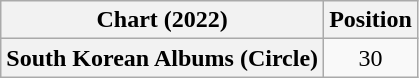<table class="wikitable plainrowheaders" style="text-align:center">
<tr>
<th scope="col">Chart (2022)</th>
<th scope="col">Position</th>
</tr>
<tr>
<th scope="row">South Korean Albums (Circle)</th>
<td>30</td>
</tr>
</table>
